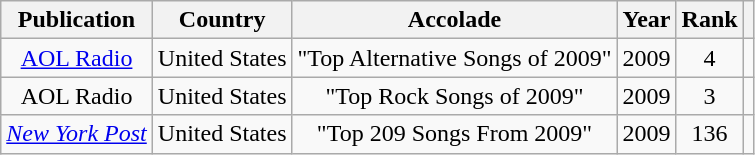<table class="wikitable sortable plainrowheaders" style="text-align:center">
<tr>
<th>Publication</th>
<th>Country</th>
<th>Accolade</th>
<th>Year</th>
<th>Rank</th>
<th class="unsortable"></th>
</tr>
<tr>
<td><a href='#'>AOL Radio</a></td>
<td>United States</td>
<td>"Top Alternative Songs of 2009"</td>
<td>2009</td>
<td>4</td>
<td></td>
</tr>
<tr>
<td>AOL Radio</td>
<td>United States</td>
<td>"Top Rock Songs of 2009"</td>
<td>2009</td>
<td>3</td>
<td></td>
</tr>
<tr>
<td><em><a href='#'>New York Post</a></em></td>
<td>United States</td>
<td>"Top 209 Songs From 2009"</td>
<td>2009</td>
<td>136</td>
<td></td>
</tr>
</table>
